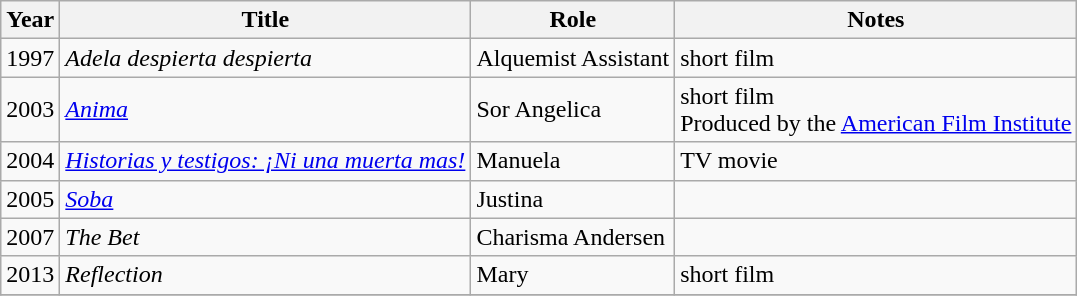<table class="wikitable sortable">
<tr>
<th>Year</th>
<th>Title</th>
<th>Role</th>
<th class="unsortable">Notes</th>
</tr>
<tr>
<td>1997</td>
<td><em>Adela despierta despierta</em></td>
<td>Alquemist Assistant</td>
<td>short film</td>
</tr>
<tr>
<td>2003</td>
<td><em><a href='#'>Anima</a></em></td>
<td>Sor Angelica</td>
<td>short film<br>Produced by the <a href='#'>American Film Institute</a></td>
</tr>
<tr>
<td>2004</td>
<td><em><a href='#'>Historias y testigos: ¡Ni una muerta mas!</a></em></td>
<td>Manuela</td>
<td>TV movie</td>
</tr>
<tr>
<td>2005</td>
<td><em><a href='#'>Soba</a></em></td>
<td>Justina</td>
<td></td>
</tr>
<tr>
<td>2007</td>
<td><em>The Bet</em></td>
<td>Charisma Andersen</td>
<td></td>
</tr>
<tr>
<td>2013</td>
<td><em>Reflection</em></td>
<td>Mary</td>
<td>short film</td>
</tr>
<tr>
</tr>
</table>
